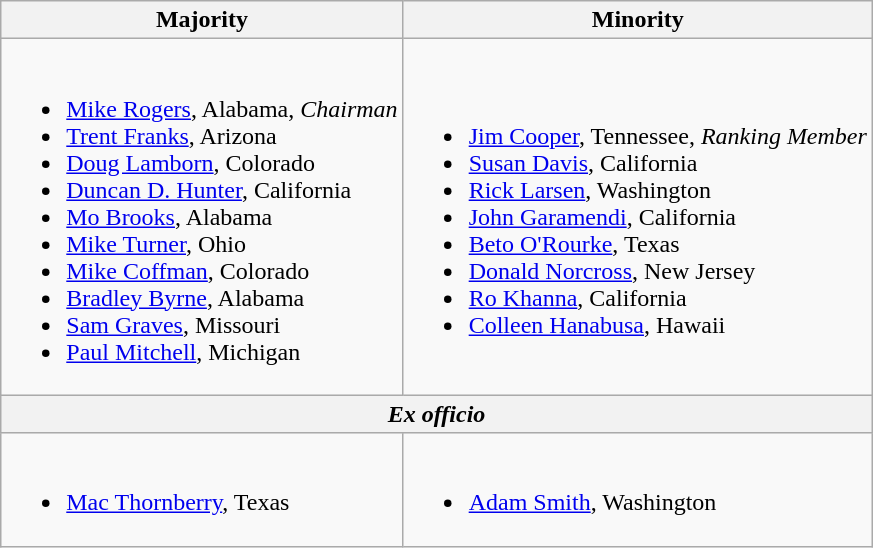<table class=wikitable>
<tr>
<th>Majority</th>
<th>Minority</th>
</tr>
<tr>
<td><br><ul><li><a href='#'>Mike Rogers</a>, Alabama, <em>Chairman</em></li><li><a href='#'>Trent Franks</a>, Arizona</li><li><a href='#'>Doug Lamborn</a>, Colorado</li><li><a href='#'>Duncan D. Hunter</a>, California</li><li><a href='#'>Mo Brooks</a>, Alabama</li><li><a href='#'>Mike Turner</a>, Ohio</li><li><a href='#'>Mike Coffman</a>, Colorado</li><li><a href='#'>Bradley Byrne</a>, Alabama</li><li><a href='#'>Sam Graves</a>, Missouri</li><li><a href='#'>Paul Mitchell</a>, Michigan</li></ul></td>
<td><br><ul><li><a href='#'>Jim Cooper</a>, Tennessee, <em>Ranking Member</em></li><li><a href='#'>Susan Davis</a>, California</li><li><a href='#'>Rick Larsen</a>, Washington</li><li><a href='#'>John Garamendi</a>, California</li><li><a href='#'>Beto O'Rourke</a>, Texas</li><li><a href='#'>Donald Norcross</a>, New Jersey</li><li><a href='#'>Ro Khanna</a>, California</li><li><a href='#'>Colleen Hanabusa</a>, Hawaii</li></ul></td>
</tr>
<tr>
<th colspan=2><em>Ex officio</em></th>
</tr>
<tr>
<td><br><ul><li><a href='#'>Mac Thornberry</a>, Texas</li></ul></td>
<td><br><ul><li><a href='#'>Adam Smith</a>, Washington</li></ul></td>
</tr>
</table>
